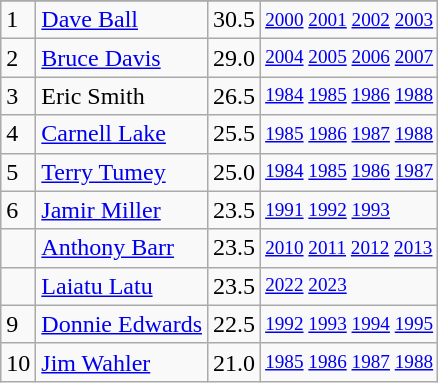<table class="wikitable">
<tr>
</tr>
<tr>
<td>1</td>
<td><a href='#'>Dave Ball</a></td>
<td>30.5</td>
<td style="font-size:80%;"><a href='#'>2000</a> <a href='#'>2001</a> <a href='#'>2002</a> <a href='#'>2003</a></td>
</tr>
<tr>
<td>2</td>
<td><a href='#'>Bruce Davis</a></td>
<td>29.0</td>
<td style="font-size:80%;"><a href='#'>2004</a> <a href='#'>2005</a> <a href='#'>2006</a> <a href='#'>2007</a></td>
</tr>
<tr>
<td>3</td>
<td>Eric Smith</td>
<td>26.5</td>
<td style="font-size:80%;"><a href='#'>1984</a> <a href='#'>1985</a> <a href='#'>1986</a> <a href='#'>1988</a></td>
</tr>
<tr>
<td>4</td>
<td><a href='#'>Carnell Lake</a></td>
<td>25.5</td>
<td style="font-size:80%;"><a href='#'>1985</a> <a href='#'>1986</a> <a href='#'>1987</a> <a href='#'>1988</a></td>
</tr>
<tr>
<td>5</td>
<td><a href='#'>Terry Tumey</a></td>
<td>25.0</td>
<td style="font-size:80%;"><a href='#'>1984</a> <a href='#'>1985</a> <a href='#'>1986</a> <a href='#'>1987</a></td>
</tr>
<tr>
<td>6</td>
<td><a href='#'>Jamir Miller</a></td>
<td>23.5</td>
<td style="font-size:80%;"><a href='#'>1991</a> <a href='#'>1992</a> <a href='#'>1993</a></td>
</tr>
<tr>
<td></td>
<td><a href='#'>Anthony Barr</a></td>
<td>23.5</td>
<td style="font-size:80%;"><a href='#'>2010</a> <a href='#'>2011</a> <a href='#'>2012</a> <a href='#'>2013</a></td>
</tr>
<tr>
<td></td>
<td><a href='#'>Laiatu Latu</a></td>
<td>23.5</td>
<td style="font-size:80%;"><a href='#'>2022</a> <a href='#'>2023</a></td>
</tr>
<tr>
<td>9</td>
<td><a href='#'>Donnie Edwards</a></td>
<td>22.5</td>
<td style="font-size:80%;"><a href='#'>1992</a> <a href='#'>1993</a> <a href='#'>1994</a> <a href='#'>1995</a></td>
</tr>
<tr>
<td>10</td>
<td><a href='#'>Jim Wahler</a></td>
<td>21.0</td>
<td style="font-size:80%;"><a href='#'>1985</a> <a href='#'>1986</a> <a href='#'>1987</a> <a href='#'>1988</a></td>
</tr>
</table>
